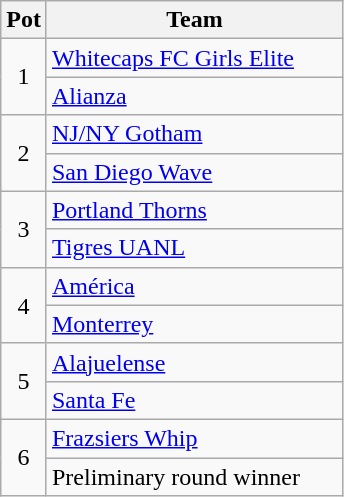<table class="wikitable" style="text-align:center">
<tr>
<th>Pot</th>
<th width="190">Team</th>
</tr>
<tr>
<td rowspan="2">1</td>
<td style="text-align:left"> <a href='#'>Whitecaps FC Girls Elite</a></td>
</tr>
<tr>
<td style="text-align:left"> <a href='#'>Alianza</a></td>
</tr>
<tr>
<td rowspan="2">2</td>
<td style="text-align:left"> <a href='#'>NJ/NY Gotham</a></td>
</tr>
<tr>
<td style="text-align:left"> <a href='#'>San Diego Wave</a></td>
</tr>
<tr>
<td rowspan="2">3</td>
<td style="text-align:left"> <a href='#'>Portland Thorns</a></td>
</tr>
<tr>
<td style="text-align:left"> <a href='#'>Tigres UANL</a></td>
</tr>
<tr>
<td rowspan="2">4</td>
<td style="text-align:left"> <a href='#'>América</a></td>
</tr>
<tr>
<td style="text-align:left"> <a href='#'>Monterrey</a></td>
</tr>
<tr>
<td rowspan="2">5</td>
<td style="text-align:left"> <a href='#'>Alajuelense</a></td>
</tr>
<tr>
<td style="text-align:left"> <a href='#'>Santa Fe</a></td>
</tr>
<tr>
<td rowspan="2">6</td>
<td style="text-align:left"> <a href='#'>Frazsiers Whip</a></td>
</tr>
<tr>
<td style="text-align:left">Preliminary round winner</td>
</tr>
</table>
